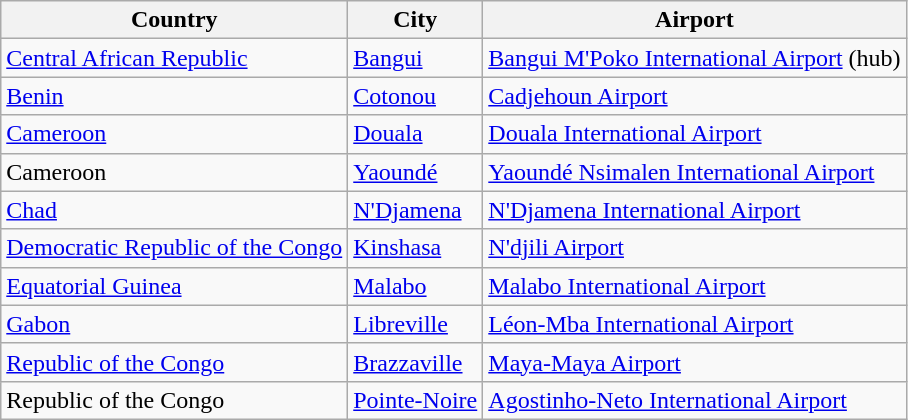<table class="wikitable sortable">
<tr>
<th>Country</th>
<th>City</th>
<th>Airport</th>
</tr>
<tr>
<td> <a href='#'>Central African Republic</a></td>
<td><a href='#'>Bangui</a></td>
<td><a href='#'>Bangui M'Poko International Airport</a> (hub)</td>
</tr>
<tr>
<td> <a href='#'>Benin</a></td>
<td><a href='#'>Cotonou</a></td>
<td><a href='#'>Cadjehoun Airport</a></td>
</tr>
<tr>
<td> <a href='#'>Cameroon</a></td>
<td><a href='#'>Douala</a></td>
<td><a href='#'>Douala International Airport</a></td>
</tr>
<tr>
<td> Cameroon</td>
<td><a href='#'>Yaoundé</a></td>
<td><a href='#'>Yaoundé Nsimalen International Airport</a></td>
</tr>
<tr>
<td> <a href='#'>Chad</a></td>
<td><a href='#'>N'Djamena</a></td>
<td><a href='#'>N'Djamena International Airport</a></td>
</tr>
<tr>
<td> <a href='#'>Democratic Republic of the Congo</a></td>
<td><a href='#'>Kinshasa</a></td>
<td><a href='#'>N'djili Airport</a></td>
</tr>
<tr>
<td> <a href='#'>Equatorial Guinea</a></td>
<td><a href='#'>Malabo</a></td>
<td><a href='#'>Malabo International Airport</a></td>
</tr>
<tr>
<td> <a href='#'>Gabon</a></td>
<td><a href='#'>Libreville</a></td>
<td><a href='#'>Léon-Mba International Airport</a></td>
</tr>
<tr>
<td> <a href='#'>Republic of the Congo</a></td>
<td><a href='#'>Brazzaville</a></td>
<td><a href='#'>Maya-Maya Airport</a></td>
</tr>
<tr>
<td> Republic of the Congo</td>
<td><a href='#'>Pointe-Noire</a></td>
<td><a href='#'>Agostinho-Neto International Airport</a></td>
</tr>
</table>
